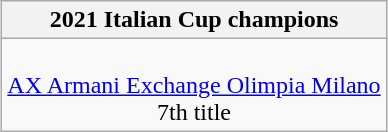<table class=wikitable style="text-align:center; margin:auto">
<tr>
<th>2021 Italian Cup champions</th>
</tr>
<tr>
<td style="text-align:center"> <br> <a href='#'>AX Armani Exchange Olimpia Milano</a> <br> 7th title</td>
</tr>
</table>
